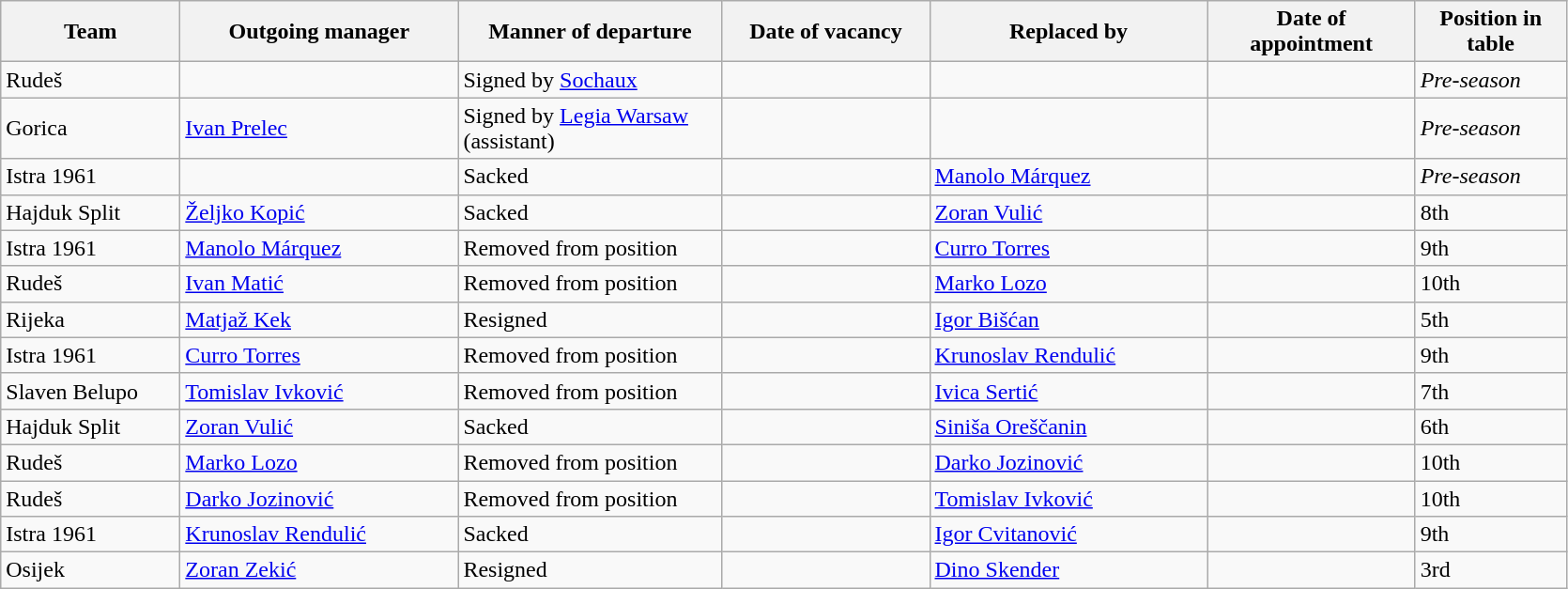<table class="wikitable sortable">
<tr>
<th width="120">Team</th>
<th width="190">Outgoing manager</th>
<th width="180">Manner of departure</th>
<th width="140">Date of vacancy</th>
<th width="190">Replaced by</th>
<th width="140">Date of appointment</th>
<th width="100">Position in table</th>
</tr>
<tr>
<td style="text-align:left;">Rudeš</td>
<td style="text-align:left;"> </td>
<td>Signed by <a href='#'>Sochaux</a></td>
<td></td>
<td> </td>
<td></td>
<td><em>Pre-season</em></td>
</tr>
<tr>
<td style="text-align:left;">Gorica</td>
<td style="text-align:left;"> <a href='#'>Ivan Prelec</a></td>
<td>Signed by <a href='#'>Legia Warsaw</a> (assistant)</td>
<td></td>
<td style="text-align:left;"> </td>
<td></td>
<td><em>Pre-season</em></td>
</tr>
<tr>
<td style="text-align:left;">Istra 1961</td>
<td style="text-align:left;"> </td>
<td>Sacked</td>
<td></td>
<td style="text-align:left;"> <a href='#'>Manolo Márquez</a></td>
<td></td>
<td><em>Pre-season</em></td>
</tr>
<tr>
<td style="text-align:left;">Hajduk Split</td>
<td style="text-align:left;"> <a href='#'>Željko Kopić</a></td>
<td>Sacked</td>
<td></td>
<td style="text-align:left;"> <a href='#'>Zoran Vulić</a></td>
<td></td>
<td>8th</td>
</tr>
<tr>
<td style="text-align:left;">Istra 1961</td>
<td style="text-align:left;"> <a href='#'>Manolo Márquez</a></td>
<td>Removed from position</td>
<td></td>
<td style="text-align:left;"> <a href='#'>Curro Torres</a></td>
<td></td>
<td>9th</td>
</tr>
<tr>
<td style="text-align:left;">Rudeš</td>
<td style="text-align:left;"> <a href='#'>Ivan Matić</a></td>
<td>Removed from position</td>
<td></td>
<td style="text-align:left;"> <a href='#'>Marko Lozo</a></td>
<td></td>
<td>10th</td>
</tr>
<tr>
<td style="text-align:left;">Rijeka</td>
<td style="text-align:left;"> <a href='#'>Matjaž Kek</a></td>
<td>Resigned</td>
<td></td>
<td style="text-align:left;"> <a href='#'>Igor Bišćan</a></td>
<td></td>
<td>5th</td>
</tr>
<tr>
<td style="text-align:left;">Istra 1961</td>
<td style="text-align:left;"> <a href='#'>Curro Torres</a></td>
<td>Removed from position</td>
<td></td>
<td style="text-align:left;"> <a href='#'>Krunoslav Rendulić</a></td>
<td></td>
<td>9th</td>
</tr>
<tr>
<td style="text-align:left;">Slaven Belupo</td>
<td style="text-align:left;"> <a href='#'>Tomislav Ivković</a></td>
<td>Removed from position</td>
<td></td>
<td style="text-align:left;"> <a href='#'>Ivica Sertić</a></td>
<td></td>
<td>7th</td>
</tr>
<tr>
<td style="text-align:left;">Hajduk Split</td>
<td style="text-align:left;"> <a href='#'>Zoran Vulić</a></td>
<td>Sacked</td>
<td></td>
<td style="text-align:left;"> <a href='#'>Siniša Oreščanin</a></td>
<td></td>
<td>6th</td>
</tr>
<tr>
<td style="text-align:left;">Rudeš</td>
<td style="text-align:left;"> <a href='#'>Marko Lozo</a></td>
<td>Removed from position</td>
<td></td>
<td style="text-align:left;"> <a href='#'>Darko Jozinović</a></td>
<td></td>
<td>10th</td>
</tr>
<tr>
<td style="text-align:left;">Rudeš</td>
<td style="text-align:left;"> <a href='#'>Darko Jozinović</a></td>
<td>Removed from position</td>
<td></td>
<td style="text-align:left;"> <a href='#'>Tomislav Ivković</a></td>
<td></td>
<td>10th</td>
</tr>
<tr>
<td style="text-align:left;">Istra 1961</td>
<td style="text-align:left;"> <a href='#'>Krunoslav Rendulić</a></td>
<td>Sacked</td>
<td></td>
<td style="text-align:left;"> <a href='#'>Igor Cvitanović</a></td>
<td></td>
<td>9th</td>
</tr>
<tr>
<td style="text-align:left;">Osijek</td>
<td style="text-align:left;"> <a href='#'>Zoran Zekić</a></td>
<td>Resigned</td>
<td></td>
<td style="text-align:left;"> <a href='#'>Dino Skender</a></td>
<td></td>
<td>3rd</td>
</tr>
</table>
